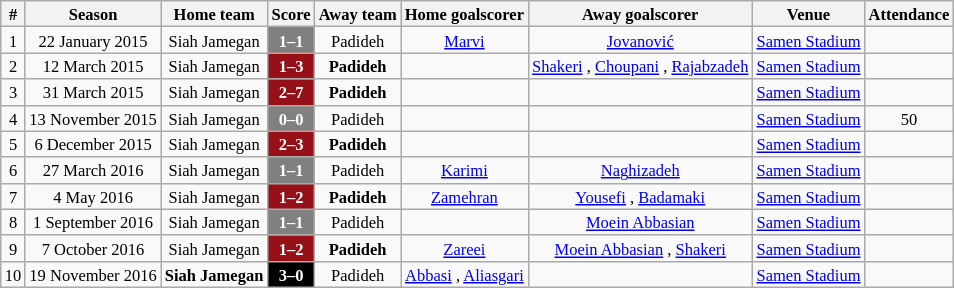<table class="wikitable" style="text-align: center; width=25%; font-size: 11px">
<tr>
<th>#</th>
<th>Season</th>
<th>Home team</th>
<th>Score</th>
<th>Away team</th>
<th>Home goalscorer</th>
<th>Away goalscorer</th>
<th>Venue</th>
<th>Attendance</th>
</tr>
<tr>
<td>1</td>
<td>22 January 2015</td>
<td>Siah Jamegan</td>
<td style="color:#FFFFFF; background:#808080"><strong>1–1</strong></td>
<td>Padideh</td>
<td><a href='#'>Marvi</a> </td>
<td><a href='#'>Jovanović</a> </td>
<td><a href='#'>Samen Stadium</a></td>
<td></td>
</tr>
<tr>
<td>2</td>
<td>12 March 2015</td>
<td>Siah Jamegan</td>
<td style="color:#FFFFFF; background:#961018"><strong>1–3</strong></td>
<td><strong>Padideh</strong></td>
<td></td>
<td><a href='#'>Shakeri</a> , <a href='#'>Choupani</a> , <a href='#'>Rajabzadeh</a> </td>
<td><a href='#'>Samen Stadium</a></td>
<td></td>
</tr>
<tr>
<td>3</td>
<td>31 March 2015</td>
<td>Siah Jamegan</td>
<td style="color:#FFFFFF; background:#961018"><strong>2–7</strong></td>
<td><strong>Padideh</strong></td>
<td></td>
<td></td>
<td><a href='#'>Samen Stadium</a></td>
<td></td>
</tr>
<tr>
<td>4</td>
<td>13 November 2015</td>
<td>Siah Jamegan</td>
<td style="color:#FFFFFF; background:#808080"><strong>0–0</strong></td>
<td>Padideh</td>
<td></td>
<td></td>
<td><a href='#'>Samen Stadium</a></td>
<td>50</td>
</tr>
<tr>
<td>5</td>
<td>6 December 2015</td>
<td>Siah Jamegan</td>
<td style="color:#FFFFFF; background:#961018"><strong>2–3</strong></td>
<td><strong>Padideh</strong></td>
<td></td>
<td></td>
<td><a href='#'>Samen Stadium</a></td>
<td></td>
</tr>
<tr>
<td>6</td>
<td>27 March 2016</td>
<td>Siah Jamegan</td>
<td style="color:#FFFFFF; background:#808080"><strong>1–1</strong></td>
<td>Padideh</td>
<td><a href='#'>Karimi</a> </td>
<td><a href='#'>Naghizadeh</a> </td>
<td><a href='#'>Samen Stadium</a></td>
<td></td>
</tr>
<tr>
<td>7</td>
<td>4 May 2016</td>
<td>Siah Jamegan</td>
<td style="color:#FFFFFF; background:#961018"><strong>1–2</strong></td>
<td><strong>Padideh</strong></td>
<td><a href='#'>Zamehran</a> </td>
<td><a href='#'>Yousefi</a> , <a href='#'>Badamaki</a> </td>
<td><a href='#'>Samen Stadium</a></td>
<td></td>
</tr>
<tr>
<td>8</td>
<td>1 September 2016</td>
<td>Siah Jamegan</td>
<td style="color:#FFFFFF; background:#808080"><strong>1–1</strong></td>
<td>Padideh</td>
<td></td>
<td><a href='#'>Moein Abbasian</a> </td>
<td><a href='#'>Samen Stadium</a></td>
<td></td>
</tr>
<tr>
<td>9</td>
<td>7 October 2016</td>
<td>Siah Jamegan</td>
<td style="color:#FFFFFF; background:#961018"><strong>1–2</strong></td>
<td><strong>Padideh</strong></td>
<td><a href='#'>Zareei</a> </td>
<td><a href='#'>Moein Abbasian</a> , <a href='#'>Shakeri</a> </td>
<td><a href='#'>Samen Stadium</a></td>
<td></td>
</tr>
<tr>
<td>10</td>
<td>19 November 2016</td>
<td><strong>Siah Jamegan</strong></td>
<td style="color:#FFFFFF; background:#000000"><strong>3–0</strong></td>
<td>Padideh</td>
<td><a href='#'>Abbasi</a> , <a href='#'>Aliasgari</a> </td>
<td></td>
<td><a href='#'>Samen Stadium</a></td>
<td></td>
</tr>
</table>
